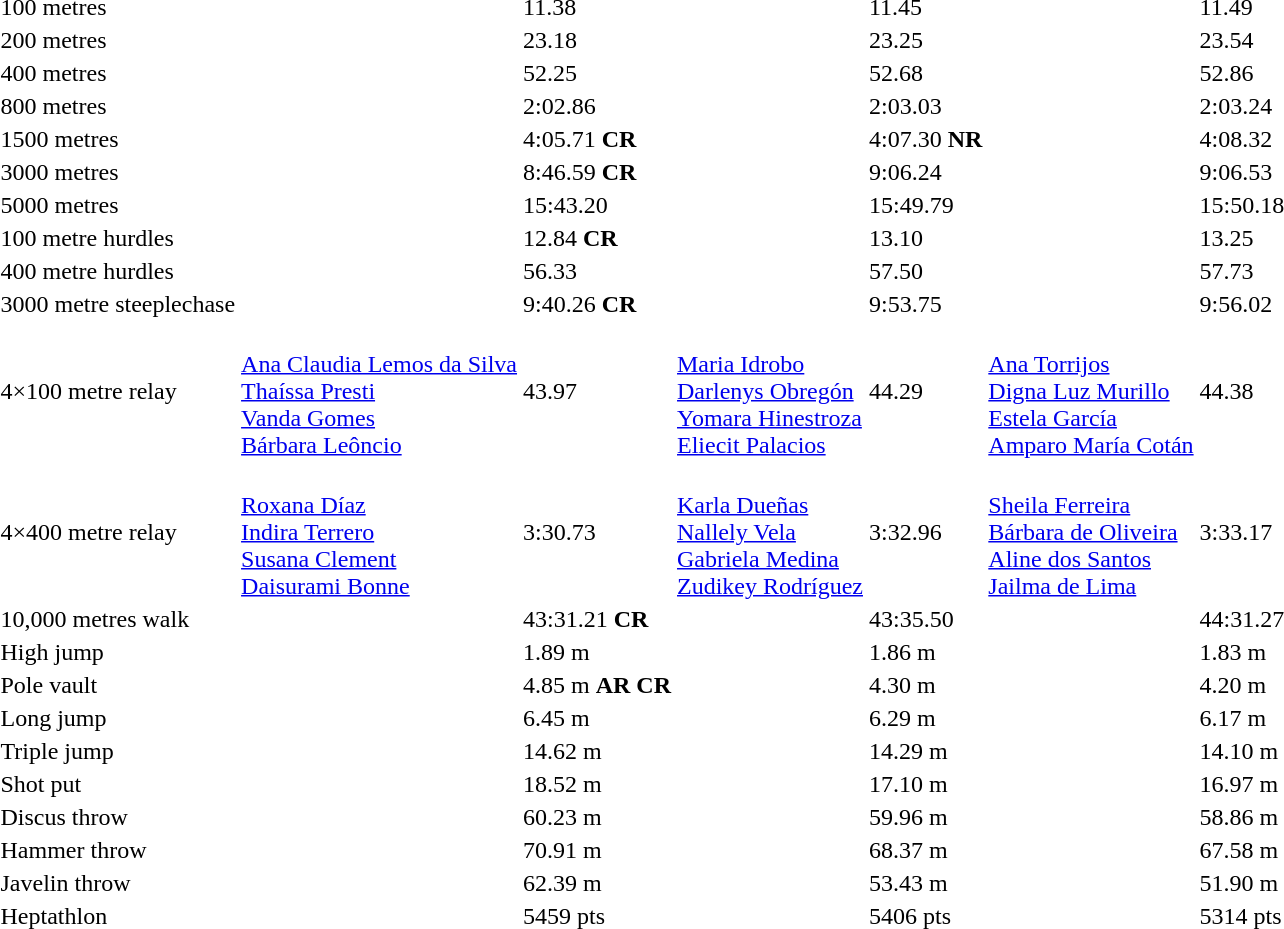<table>
<tr>
<td>100 metres</td>
<td></td>
<td>11.38</td>
<td></td>
<td>11.45</td>
<td></td>
<td>11.49</td>
</tr>
<tr>
<td>200 metres</td>
<td></td>
<td>23.18</td>
<td></td>
<td>23.25</td>
<td></td>
<td>23.54</td>
</tr>
<tr>
<td>400 metres</td>
<td></td>
<td>52.25</td>
<td></td>
<td>52.68</td>
<td></td>
<td>52.86</td>
</tr>
<tr>
<td>800 metres</td>
<td></td>
<td>2:02.86</td>
<td></td>
<td>2:03.03</td>
<td></td>
<td>2:03.24</td>
</tr>
<tr>
<td>1500 metres</td>
<td></td>
<td>4:05.71 <strong>CR</strong></td>
<td></td>
<td>4:07.30 <strong>NR</strong></td>
<td></td>
<td>4:08.32</td>
</tr>
<tr>
<td>3000 metres</td>
<td></td>
<td>8:46.59 <strong>CR</strong></td>
<td></td>
<td>9:06.24</td>
<td></td>
<td>9:06.53</td>
</tr>
<tr>
<td>5000 metres</td>
<td></td>
<td>15:43.20</td>
<td></td>
<td>15:49.79</td>
<td></td>
<td>15:50.18</td>
</tr>
<tr>
<td>100 metre hurdles</td>
<td></td>
<td>12.84 <strong>CR</strong></td>
<td></td>
<td>13.10</td>
<td></td>
<td>13.25</td>
</tr>
<tr>
<td>400 metre hurdles</td>
<td></td>
<td>56.33</td>
<td></td>
<td>57.50</td>
<td></td>
<td>57.73</td>
</tr>
<tr>
<td>3000 metre steeplechase</td>
<td></td>
<td>9:40.26 <strong>CR</strong></td>
<td></td>
<td>9:53.75</td>
<td></td>
<td>9:56.02</td>
</tr>
<tr>
<td>4×100 metre relay</td>
<td><br><a href='#'>Ana Claudia Lemos da Silva</a><br><a href='#'>Thaíssa Presti</a><br><a href='#'>Vanda Gomes</a><br><a href='#'>Bárbara Leôncio</a></td>
<td>43.97</td>
<td><br><a href='#'>Maria Idrobo</a><br><a href='#'>Darlenys Obregón</a><br><a href='#'>Yomara Hinestroza</a><br><a href='#'>Eliecit Palacios</a></td>
<td>44.29</td>
<td><br><a href='#'>Ana Torrijos</a><br><a href='#'>Digna Luz Murillo</a><br><a href='#'>Estela García</a><br><a href='#'>Amparo María Cotán</a></td>
<td>44.38</td>
</tr>
<tr>
<td>4×400 metre relay</td>
<td><br><a href='#'>Roxana Díaz</a><br><a href='#'>Indira Terrero</a><br><a href='#'>Susana Clement</a><br><a href='#'>Daisurami Bonne</a></td>
<td>3:30.73</td>
<td><br><a href='#'>Karla Dueñas</a><br><a href='#'>Nallely Vela</a><br><a href='#'>Gabriela Medina</a><br><a href='#'>Zudikey Rodríguez</a></td>
<td>3:32.96</td>
<td><br><a href='#'>Sheila Ferreira</a><br><a href='#'>Bárbara de Oliveira</a><br><a href='#'>Aline dos Santos</a><br><a href='#'>Jailma de Lima</a></td>
<td>3:33.17</td>
</tr>
<tr>
<td>10,000 metres walk</td>
<td></td>
<td>43:31.21 <strong>CR</strong></td>
<td></td>
<td>43:35.50</td>
<td></td>
<td>44:31.27</td>
</tr>
<tr>
<td>High jump</td>
<td></td>
<td>1.89 m</td>
<td></td>
<td>1.86 m</td>
<td></td>
<td>1.83 m</td>
</tr>
<tr>
<td>Pole vault</td>
<td></td>
<td>4.85 m <strong>AR CR</strong></td>
<td></td>
<td>4.30 m</td>
<td></td>
<td>4.20 m</td>
</tr>
<tr>
<td>Long jump</td>
<td></td>
<td>6.45 m</td>
<td></td>
<td>6.29 m</td>
<td></td>
<td>6.17 m</td>
</tr>
<tr>
<td>Triple jump</td>
<td></td>
<td>14.62 m</td>
<td></td>
<td>14.29 m</td>
<td></td>
<td>14.10 m</td>
</tr>
<tr>
<td>Shot put</td>
<td></td>
<td>18.52 m</td>
<td></td>
<td>17.10 m</td>
<td></td>
<td>16.97 m</td>
</tr>
<tr>
<td>Discus throw</td>
<td></td>
<td>60.23 m</td>
<td></td>
<td>59.96 m</td>
<td></td>
<td>58.86 m</td>
</tr>
<tr>
<td>Hammer throw</td>
<td></td>
<td>70.91 m</td>
<td></td>
<td>68.37 m</td>
<td></td>
<td>67.58 m</td>
</tr>
<tr>
<td>Javelin throw</td>
<td></td>
<td>62.39 m</td>
<td></td>
<td>53.43 m</td>
<td></td>
<td>51.90 m</td>
</tr>
<tr>
<td>Heptathlon</td>
<td></td>
<td>5459 pts</td>
<td></td>
<td>5406 pts</td>
<td></td>
<td>5314 pts</td>
</tr>
</table>
